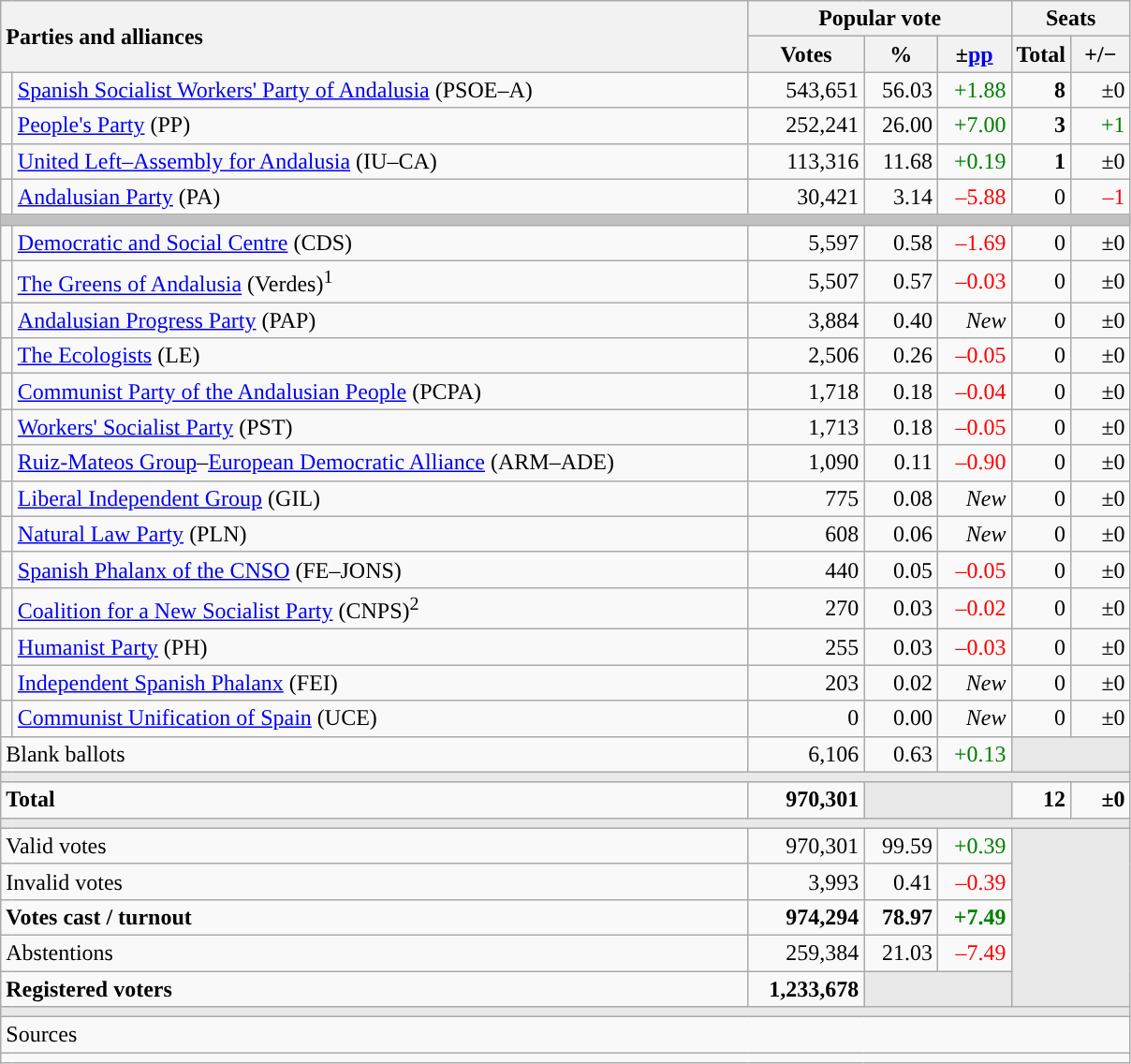<table class="wikitable" style="text-align:right;">
<tr>
<th style="text-align:left;" rowspan="2" colspan="2" width="525">Parties and alliances</th>
<th colspan="3">Popular vote</th>
<th colspan="2">Seats</th>
</tr>
<tr>
<th width="75">Votes</th>
<th width="45">%</th>
<th width="45">±<a href='#'>pp</a></th>
<th width="35">Total</th>
<th width="35">+/−</th>
</tr>
<tr>
<td width="1" style="color:inherit;background:"></td>
<td align="left"><a href='#'>Spanish Socialist Workers' Party of Andalusia</a> (PSOE–A)</td>
<td>543,651</td>
<td>56.03</td>
<td style="color:green;">+1.88</td>
<td><strong>8</strong></td>
<td>±0</td>
</tr>
<tr>
<td style="color:inherit;background:"></td>
<td align="left"><a href='#'>People's Party</a> (PP)</td>
<td>252,241</td>
<td>26.00</td>
<td style="color:green;">+7.00</td>
<td><strong>3</strong></td>
<td style="color:green;">+1</td>
</tr>
<tr>
<td style="color:inherit;background:"></td>
<td align="left"><a href='#'>United Left–Assembly for Andalusia</a> (IU–CA)</td>
<td>113,316</td>
<td>11.68</td>
<td style="color:green;">+0.19</td>
<td><strong>1</strong></td>
<td>±0</td>
</tr>
<tr>
<td style="color:inherit;background:"></td>
<td align="left"><a href='#'>Andalusian Party</a> (PA)</td>
<td>30,421</td>
<td>3.14</td>
<td style="color:red;">–5.88</td>
<td>0</td>
<td style="color:red;">–1</td>
</tr>
<tr>
<td colspan="7" bgcolor="#C0C0C0"></td>
</tr>
<tr>
<td style="color:inherit;background:"></td>
<td align="left"><a href='#'>Democratic and Social Centre</a> (CDS)</td>
<td>5,597</td>
<td>0.58</td>
<td style="color:red;">–1.69</td>
<td>0</td>
<td>±0</td>
</tr>
<tr>
<td style="color:inherit;background:"></td>
<td align="left"><a href='#'>The Greens of Andalusia</a> (Verdes)<sup>1</sup></td>
<td>5,507</td>
<td>0.57</td>
<td style="color:red;">–0.03</td>
<td>0</td>
<td>±0</td>
</tr>
<tr>
<td style="color:inherit;background:"></td>
<td align="left"><a href='#'>Andalusian Progress Party</a> (PAP)</td>
<td>3,884</td>
<td>0.40</td>
<td><em>New</em></td>
<td>0</td>
<td>±0</td>
</tr>
<tr>
<td style="color:inherit;background:"></td>
<td align="left"><a href='#'>The Ecologists</a> (LE)</td>
<td>2,506</td>
<td>0.26</td>
<td style="color:red;">–0.05</td>
<td>0</td>
<td>±0</td>
</tr>
<tr>
<td style="color:inherit;background:"></td>
<td align="left"><a href='#'>Communist Party of the Andalusian People</a> (PCPA)</td>
<td>1,718</td>
<td>0.18</td>
<td style="color:red;">–0.04</td>
<td>0</td>
<td>±0</td>
</tr>
<tr>
<td style="color:inherit;background:"></td>
<td align="left"><a href='#'>Workers' Socialist Party</a> (PST)</td>
<td>1,713</td>
<td>0.18</td>
<td style="color:red;">–0.05</td>
<td>0</td>
<td>±0</td>
</tr>
<tr>
<td style="color:inherit;background:"></td>
<td align="left"><a href='#'>Ruiz-Mateos Group</a>–<a href='#'>European Democratic Alliance</a> (ARM–ADE)</td>
<td>1,090</td>
<td>0.11</td>
<td style="color:red;">–0.90</td>
<td>0</td>
<td>±0</td>
</tr>
<tr>
<td style="color:inherit;background:"></td>
<td align="left"><a href='#'>Liberal Independent Group</a> (GIL)</td>
<td>775</td>
<td>0.08</td>
<td><em>New</em></td>
<td>0</td>
<td>±0</td>
</tr>
<tr>
<td style="color:inherit;background:"></td>
<td align="left"><a href='#'>Natural Law Party</a> (PLN)</td>
<td>608</td>
<td>0.06</td>
<td><em>New</em></td>
<td>0</td>
<td>±0</td>
</tr>
<tr>
<td style="color:inherit;background:"></td>
<td align="left"><a href='#'>Spanish Phalanx of the CNSO</a> (FE–JONS)</td>
<td>440</td>
<td>0.05</td>
<td style="color:red;">–0.05</td>
<td>0</td>
<td>±0</td>
</tr>
<tr>
<td style="color:inherit;background:"></td>
<td align="left"><a href='#'>Coalition for a New Socialist Party</a> (CNPS)<sup>2</sup></td>
<td>270</td>
<td>0.03</td>
<td style="color:red;">–0.02</td>
<td>0</td>
<td>±0</td>
</tr>
<tr>
<td style="color:inherit;background:"></td>
<td align="left"><a href='#'>Humanist Party</a> (PH)</td>
<td>255</td>
<td>0.03</td>
<td style="color:red;">–0.03</td>
<td>0</td>
<td>±0</td>
</tr>
<tr>
<td style="color:inherit;background:"></td>
<td align="left"><a href='#'>Independent Spanish Phalanx</a> (FEI)</td>
<td>203</td>
<td>0.02</td>
<td><em>New</em></td>
<td>0</td>
<td>±0</td>
</tr>
<tr>
<td style="color:inherit;background:"></td>
<td align="left"><a href='#'>Communist Unification of Spain</a> (UCE)</td>
<td>0</td>
<td>0.00</td>
<td><em>New</em></td>
<td>0</td>
<td>±0</td>
</tr>
<tr>
<td align="left" colspan="2">Blank ballots</td>
<td>6,106</td>
<td>0.63</td>
<td style="color:green;">+0.13</td>
<td bgcolor="#E9E9E9" colspan="2"></td>
</tr>
<tr>
<td colspan="7" bgcolor="#E9E9E9"></td>
</tr>
<tr style="font-weight:bold;">
<td align="left" colspan="2">Total</td>
<td>970,301</td>
<td bgcolor="#E9E9E9" colspan="2"></td>
<td>12</td>
<td>±0</td>
</tr>
<tr>
<td colspan="7" bgcolor="#E9E9E9"></td>
</tr>
<tr>
<td align="left" colspan="2">Valid votes</td>
<td>970,301</td>
<td>99.59</td>
<td style="color:green;">+0.39</td>
<td bgcolor="#E9E9E9" colspan="2" rowspan="5"></td>
</tr>
<tr>
<td align="left" colspan="2">Invalid votes</td>
<td>3,993</td>
<td>0.41</td>
<td style="color:red;">–0.39</td>
</tr>
<tr style="font-weight:bold;">
<td align="left" colspan="2">Votes cast / turnout</td>
<td>974,294</td>
<td>78.97</td>
<td style="color:green;">+7.49</td>
</tr>
<tr>
<td align="left" colspan="2">Abstentions</td>
<td>259,384</td>
<td>21.03</td>
<td style="color:red;">–7.49</td>
</tr>
<tr style="font-weight:bold;">
<td align="left" colspan="2">Registered voters</td>
<td>1,233,678</td>
<td bgcolor="#E9E9E9" colspan="2"></td>
</tr>
<tr>
<td colspan="7" bgcolor="#E9E9E9"></td>
</tr>
<tr>
<td align="left" colspan="7">Sources</td>
</tr>
<tr>
<td colspan="7" style="text-align:left; max-width:790px;"></td>
</tr>
</table>
